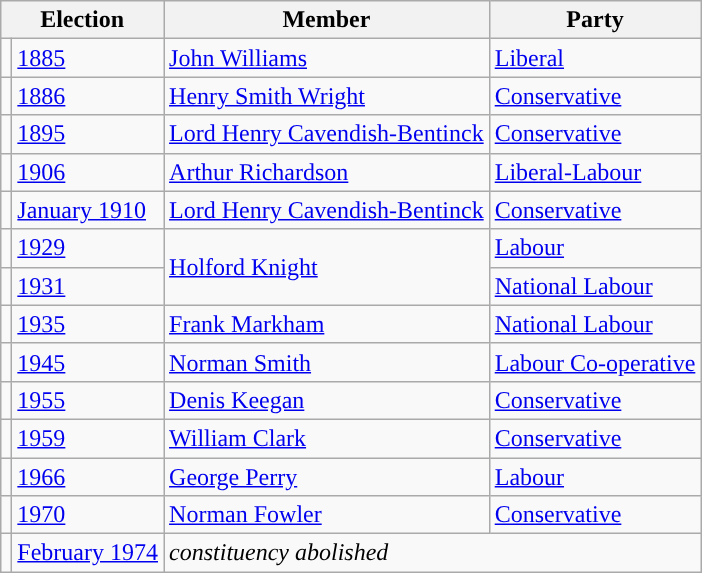<table class="wikitable">
<tr>
<th colspan="2">Election</th>
<th>Member</th>
<th>Party</th>
</tr>
<tr>
<td style="color:inherit;background-color: "></td>
<td><a href='#'>1885</a></td>
<td><a href='#'>John Williams</a></td>
<td><a href='#'>Liberal</a></td>
</tr>
<tr>
<td style="color:inherit;background-color: "></td>
<td><a href='#'>1886</a></td>
<td><a href='#'>Henry Smith Wright</a></td>
<td><a href='#'>Conservative</a></td>
</tr>
<tr>
<td style="color:inherit;background-color: "></td>
<td><a href='#'>1895</a></td>
<td><a href='#'>Lord Henry Cavendish-Bentinck</a></td>
<td><a href='#'>Conservative</a></td>
</tr>
<tr>
<td style="color:inherit;background-color: "></td>
<td><a href='#'>1906</a></td>
<td><a href='#'>Arthur Richardson</a></td>
<td><a href='#'>Liberal-Labour</a></td>
</tr>
<tr>
<td style="color:inherit;background-color: "></td>
<td><a href='#'>January 1910</a></td>
<td><a href='#'>Lord Henry Cavendish-Bentinck</a></td>
<td><a href='#'>Conservative</a></td>
</tr>
<tr>
<td style="color:inherit;background-color: "></td>
<td><a href='#'>1929</a></td>
<td rowspan="2"><a href='#'>Holford Knight</a></td>
<td><a href='#'>Labour</a></td>
</tr>
<tr>
<td style="color:inherit;background-color: "></td>
<td><a href='#'>1931</a></td>
<td><a href='#'>National Labour</a></td>
</tr>
<tr>
<td style="color:inherit;background-color: "></td>
<td><a href='#'>1935</a></td>
<td><a href='#'>Frank Markham</a></td>
<td><a href='#'>National Labour</a></td>
</tr>
<tr>
<td style="color:inherit;background-color: "></td>
<td><a href='#'>1945</a></td>
<td><a href='#'>Norman Smith</a></td>
<td><a href='#'>Labour Co-operative</a></td>
</tr>
<tr>
<td style="color:inherit;background-color: "></td>
<td><a href='#'>1955</a></td>
<td><a href='#'>Denis Keegan</a></td>
<td><a href='#'>Conservative</a></td>
</tr>
<tr>
<td style="color:inherit;background-color: "></td>
<td><a href='#'>1959</a></td>
<td><a href='#'>William Clark</a></td>
<td><a href='#'>Conservative</a></td>
</tr>
<tr>
<td style="color:inherit;background-color: "></td>
<td><a href='#'>1966</a></td>
<td><a href='#'>George Perry</a></td>
<td><a href='#'>Labour</a></td>
</tr>
<tr>
<td style="color:inherit;background-color: "></td>
<td><a href='#'>1970</a></td>
<td><a href='#'>Norman Fowler</a></td>
<td><a href='#'>Conservative</a></td>
</tr>
<tr>
<td></td>
<td><a href='#'>February 1974</a></td>
<td colspan="2"><em>constituency abolished</em></td>
</tr>
</table>
